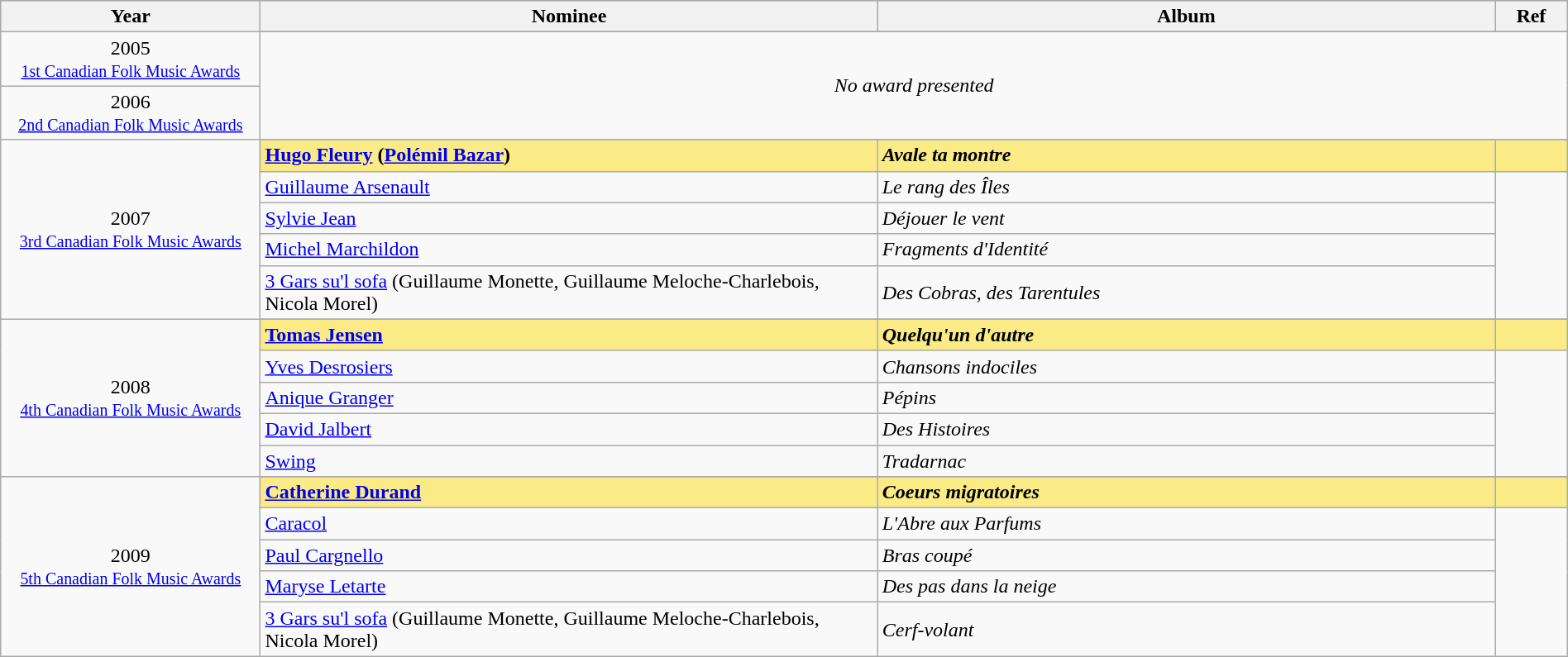<table class="wikitable" style="width:100%;">
<tr style="background:#bebebe;">
<th style="width:8%;">Year</th>
<th style="width:19%;">Nominee</th>
<th style="width:19%;">Album</th>
<th style="width:2%;">Ref</th>
</tr>
<tr>
<td rowspan="2" align="center">2005 <br> <small><a href='#'>1st Canadian Folk Music Awards</a></small></td>
</tr>
<tr>
<td colspan=3 rowspan=2 align=center><em>No award presented</em></td>
</tr>
<tr>
<td align="center">2006 <br> <small><a href='#'>2nd Canadian Folk Music Awards</a></small></td>
</tr>
<tr>
<td rowspan="6" align="center">2007 <br> <small><a href='#'>3rd Canadian Folk Music Awards</a></small></td>
</tr>
<tr style="background:#FAEB86;">
<td><strong><a href='#'>Hugo Fleury</a> (<a href='#'>Polémil Bazar</a>)</strong></td>
<td><strong><em>Avale ta montre</em></strong></td>
<td></td>
</tr>
<tr>
<td><a href='#'>Guillaume Arsenault</a></td>
<td><em>Le rang des Îles</em></td>
<td rowspan=4></td>
</tr>
<tr>
<td><a href='#'>Sylvie Jean</a></td>
<td><em>Déjouer le vent</em></td>
</tr>
<tr>
<td><a href='#'>Michel Marchildon</a></td>
<td><em>Fragments d'Identité</em></td>
</tr>
<tr>
<td><a href='#'>3 Gars su'l sofa</a> (Guillaume Monette, Guillaume Meloche-Charlebois, Nicola Morel)</td>
<td><em>Des Cobras, des Tarentules</em></td>
</tr>
<tr>
<td rowspan="6" align="center">2008 <br> <small><a href='#'>4th Canadian Folk Music Awards</a></small></td>
</tr>
<tr style="background:#FAEB86;">
<td><strong><a href='#'>Tomas Jensen</a></strong></td>
<td><strong><em>Quelqu'un d'autre</em></strong></td>
<td></td>
</tr>
<tr>
<td><a href='#'>Yves Desrosiers</a></td>
<td><em>Chansons indociles</em></td>
<td rowspan=4></td>
</tr>
<tr>
<td><a href='#'>Anique Granger</a></td>
<td><em>Pépins</em></td>
</tr>
<tr>
<td><a href='#'>David Jalbert</a></td>
<td><em>Des Histoires</em></td>
</tr>
<tr>
<td><a href='#'>Swing</a></td>
<td><em>Tradarnac</em></td>
</tr>
<tr>
<td rowspan="6" align="center">2009 <br> <small><a href='#'>5th Canadian Folk Music Awards</a></small></td>
</tr>
<tr style="background:#FAEB86;">
<td><strong><a href='#'>Catherine Durand</a></strong></td>
<td><strong><em>Coeurs migratoires</em></strong></td>
<td></td>
</tr>
<tr>
<td><a href='#'>Caracol</a></td>
<td><em>L'Abre aux Parfums</em></td>
<td rowspan=4></td>
</tr>
<tr>
<td><a href='#'>Paul Cargnello</a></td>
<td><em>Bras coupé</em></td>
</tr>
<tr>
<td><a href='#'>Maryse Letarte</a></td>
<td><em>Des pas dans la neige</em></td>
</tr>
<tr>
<td><a href='#'>3 Gars su'l sofa</a> (Guillaume Monette, Guillaume Meloche-Charlebois, Nicola Morel)</td>
<td><em>Cerf-volant</em></td>
</tr>
</table>
